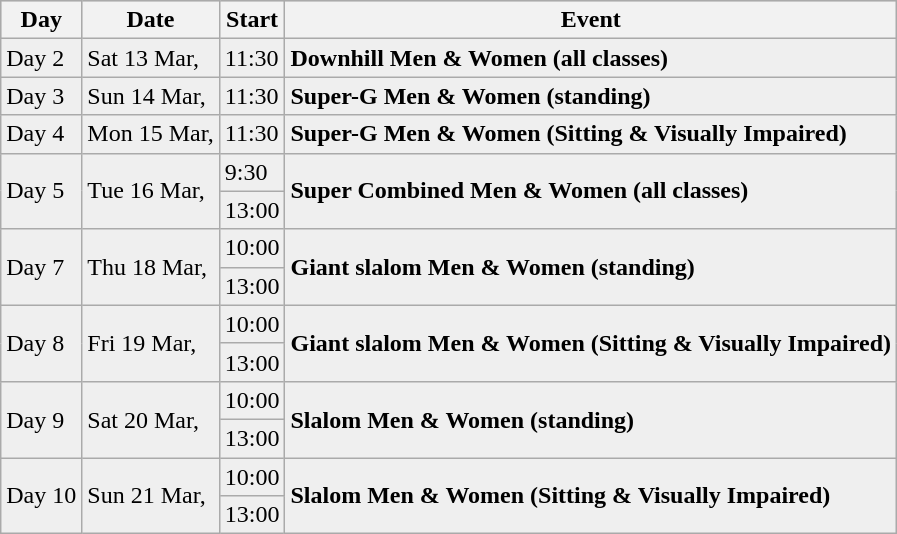<table class="wikitable"|}>
<tr bgcolor="#CCCCCC">
<th>Day</th>
<th>Date</th>
<th>Start</th>
<th>Event</th>
</tr>
<tr style="background:#efefef; color:black">
<td>Day 2</td>
<td>Sat 13 Mar,</td>
<td>11:30</td>
<td><strong>Downhill Men & Women (all classes)</strong></td>
</tr>
<tr style="background:#efefef; color:black">
<td>Day 3</td>
<td>Sun 14 Mar,</td>
<td>11:30</td>
<td><strong>Super-G Men & Women (standing)</strong></td>
</tr>
<tr style="background:#efefef; color:black">
<td>Day 4</td>
<td>Mon 15 Mar,</td>
<td>11:30</td>
<td><strong>Super-G Men & Women (Sitting & Visually Impaired)</strong></td>
</tr>
<tr style="background:#efefef; color:black">
<td rowspan=2>Day 5</td>
<td rowspan=2>Tue 16 Mar,</td>
<td>9:30</td>
<td rowspan=2><strong>Super Combined Men & Women (all classes)</strong></td>
</tr>
<tr style="background:#efefef; color:black">
<td>13:00</td>
</tr>
<tr style="background:#efefef; color:black">
<td rowspan=2>Day 7</td>
<td rowspan=2>Thu 18 Mar,</td>
<td>10:00</td>
<td rowspan=2><strong>Giant slalom Men & Women (standing)</strong></td>
</tr>
<tr style="background:#efefef; color:black">
<td>13:00</td>
</tr>
<tr style="background:#efefef; color:black">
<td rowspan=2>Day 8</td>
<td rowspan=2>Fri 19 Mar,</td>
<td>10:00</td>
<td rowspan=2><strong>Giant slalom Men & Women (Sitting & Visually Impaired)</strong></td>
</tr>
<tr style="background:#efefef; color:black">
<td>13:00</td>
</tr>
<tr style="background:#efefef; color:black">
<td rowspan=2>Day 9</td>
<td rowspan=2>Sat 20 Mar,</td>
<td>10:00</td>
<td rowspan=2><strong>Slalom Men & Women (standing)</strong></td>
</tr>
<tr style="background:#efefef; color:black">
<td>13:00</td>
</tr>
<tr style="background:#efefef; color:black">
<td rowspan=2>Day 10</td>
<td rowspan=2>Sun 21 Mar,</td>
<td>10:00</td>
<td rowspan=2><strong>Slalom Men & Women (Sitting & Visually Impaired)</strong></td>
</tr>
<tr style="background:#efefef; color:black">
<td>13:00</td>
</tr>
</table>
